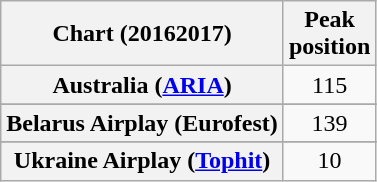<table class="wikitable sortable plainrowheaders" style="text-align:center">
<tr>
<th scope="col">Chart (20162017)</th>
<th scope="col">Peak<br>position</th>
</tr>
<tr>
<th scope="row">Australia (<a href='#'>ARIA</a>)</th>
<td>115</td>
</tr>
<tr>
</tr>
<tr>
<th scope="row">Belarus Airplay (Eurofest)</th>
<td>139</td>
</tr>
<tr>
</tr>
<tr>
</tr>
<tr>
</tr>
<tr>
</tr>
<tr>
</tr>
<tr>
</tr>
<tr>
</tr>
<tr>
<th scope="row">Ukraine Airplay (<a href='#'>Tophit</a>)</th>
<td>10</td>
</tr>
</table>
